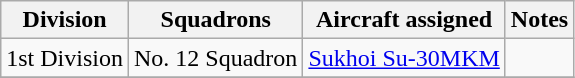<table class="wikitable">
<tr>
<th>Division</th>
<th>Squadrons</th>
<th>Aircraft assigned</th>
<th>Notes</th>
</tr>
<tr>
<td>1st Division</td>
<td>No. 12 Squadron</td>
<td><a href='#'>Sukhoi Su-30MKM</a></td>
<td></td>
</tr>
<tr>
</tr>
</table>
